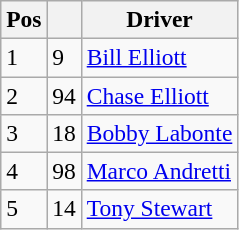<table class="wikitable" style="font-size:98%">
<tr>
<th>Pos</th>
<th></th>
<th>Driver</th>
</tr>
<tr>
<td>1</td>
<td>9</td>
<td><a href='#'>Bill Elliott</a></td>
</tr>
<tr>
<td>2</td>
<td>94</td>
<td><a href='#'>Chase Elliott</a></td>
</tr>
<tr>
<td>3</td>
<td>18</td>
<td><a href='#'>Bobby Labonte</a></td>
</tr>
<tr>
<td>4</td>
<td>98</td>
<td><a href='#'>Marco Andretti</a></td>
</tr>
<tr>
<td>5</td>
<td>14</td>
<td><a href='#'>Tony Stewart</a></td>
</tr>
</table>
